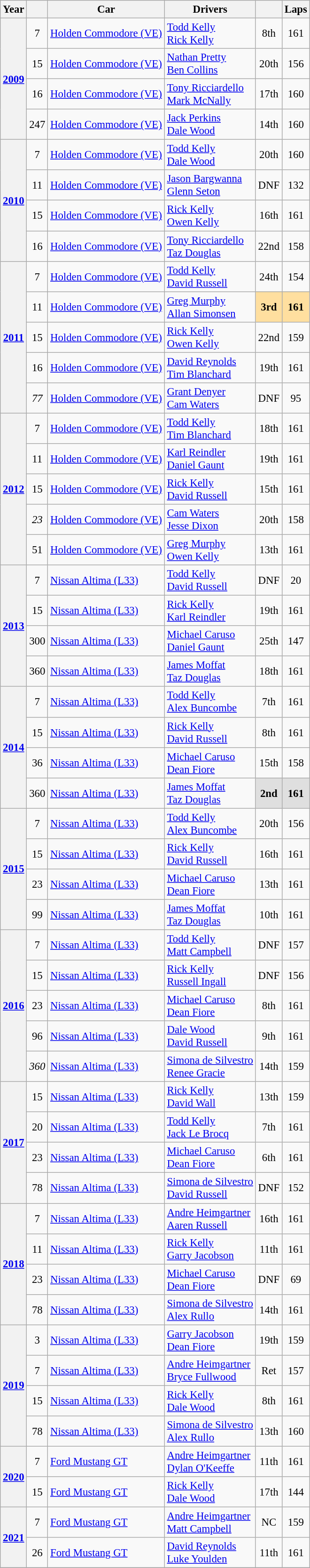<table class="wikitable" style="font-size: 95%;">
<tr>
<th>Year</th>
<th></th>
<th>Car</th>
<th>Drivers</th>
<th></th>
<th>Laps</th>
</tr>
<tr>
<th rowspan=4><a href='#'>2009</a></th>
<td align=center>7</td>
<td><a href='#'>Holden Commodore (VE)</a></td>
<td> <a href='#'>Todd Kelly</a><br> <a href='#'>Rick Kelly</a></td>
<td align=center>8th</td>
<td align=center>161</td>
</tr>
<tr>
<td align=center>15</td>
<td><a href='#'>Holden Commodore (VE)</a></td>
<td> <a href='#'>Nathan Pretty</a><br> <a href='#'>Ben Collins</a></td>
<td align=center>20th</td>
<td align=center>156</td>
</tr>
<tr>
<td align=center>16</td>
<td><a href='#'>Holden Commodore (VE)</a></td>
<td> <a href='#'>Tony Ricciardello</a><br> <a href='#'>Mark McNally</a></td>
<td align=center>17th</td>
<td align=center>160</td>
</tr>
<tr>
<td align=center>247</td>
<td><a href='#'>Holden Commodore (VE)</a></td>
<td> <a href='#'>Jack Perkins</a><br> <a href='#'>Dale Wood</a></td>
<td align=center>14th</td>
<td align=center>160</td>
</tr>
<tr>
<th rowspan=4><a href='#'>2010</a></th>
<td align=center>7</td>
<td><a href='#'>Holden Commodore (VE)</a></td>
<td> <a href='#'>Todd Kelly</a><br> <a href='#'>Dale Wood</a></td>
<td align=center>20th</td>
<td align=center>160</td>
</tr>
<tr>
<td align=center>11</td>
<td><a href='#'>Holden Commodore (VE)</a></td>
<td> <a href='#'>Jason Bargwanna</a><br> <a href='#'>Glenn Seton</a></td>
<td align=center>DNF</td>
<td align=center>132</td>
</tr>
<tr>
<td align=center>15</td>
<td><a href='#'>Holden Commodore (VE)</a></td>
<td> <a href='#'>Rick Kelly</a><br> <a href='#'>Owen Kelly</a></td>
<td align=center>16th</td>
<td align=center>161</td>
</tr>
<tr>
<td align=center>16</td>
<td><a href='#'>Holden Commodore (VE)</a></td>
<td> <a href='#'>Tony Ricciardello</a><br> <a href='#'>Taz Douglas</a></td>
<td align=center>22nd</td>
<td align=center>158</td>
</tr>
<tr>
<th rowspan=5><a href='#'>2011</a></th>
<td align=center>7</td>
<td><a href='#'>Holden Commodore (VE)</a></td>
<td> <a href='#'>Todd Kelly</a><br> <a href='#'>David Russell</a></td>
<td align=center>24th</td>
<td align=center>154</td>
</tr>
<tr>
<td align=center>11</td>
<td><a href='#'>Holden Commodore (VE)</a></td>
<td> <a href='#'>Greg Murphy</a><br> <a href='#'>Allan Simonsen</a></td>
<td align=center style=background:#ffdf9f><strong>3rd</strong></td>
<td align=center style=background:#ffdf9f><strong>161</strong></td>
</tr>
<tr>
<td align=center>15</td>
<td><a href='#'>Holden Commodore (VE)</a></td>
<td> <a href='#'>Rick Kelly</a><br> <a href='#'>Owen Kelly</a></td>
<td align=center>22nd</td>
<td align=center>159</td>
</tr>
<tr>
<td align=center>16</td>
<td><a href='#'>Holden Commodore (VE)</a></td>
<td> <a href='#'>David Reynolds</a><br> <a href='#'>Tim Blanchard</a></td>
<td align=center>19th</td>
<td align=center>161</td>
</tr>
<tr>
<td align=center><em>77</em></td>
<td><a href='#'>Holden Commodore (VE)</a></td>
<td> <a href='#'>Grant Denyer</a><br> <a href='#'>Cam Waters</a></td>
<td align=center>DNF</td>
<td align=center>95</td>
</tr>
<tr>
<th rowspan=5><a href='#'>2012</a></th>
<td align=center>7</td>
<td><a href='#'>Holden Commodore (VE)</a></td>
<td> <a href='#'>Todd Kelly</a><br> <a href='#'>Tim Blanchard</a></td>
<td align=center>18th</td>
<td align=center>161</td>
</tr>
<tr>
<td align=center>11</td>
<td><a href='#'>Holden Commodore (VE)</a></td>
<td> <a href='#'>Karl Reindler</a><br> <a href='#'>Daniel Gaunt</a></td>
<td align=center>19th</td>
<td align=center>161</td>
</tr>
<tr>
<td align=center>15</td>
<td><a href='#'>Holden Commodore (VE)</a></td>
<td> <a href='#'>Rick Kelly</a><br> <a href='#'>David Russell</a></td>
<td align=center>15th</td>
<td align=center>161</td>
</tr>
<tr>
<td align=center><em>23</em></td>
<td><a href='#'>Holden Commodore (VE)</a></td>
<td> <a href='#'>Cam Waters</a><br> <a href='#'>Jesse Dixon</a></td>
<td align=center>20th</td>
<td align=center>158</td>
</tr>
<tr>
<td align=center>51</td>
<td><a href='#'>Holden Commodore (VE)</a></td>
<td> <a href='#'>Greg Murphy</a><br> <a href='#'>Owen Kelly</a></td>
<td align=center>13th</td>
<td align=center>161</td>
</tr>
<tr>
<th rowspan=4><a href='#'>2013</a></th>
<td align=center>7</td>
<td><a href='#'>Nissan Altima (L33)</a></td>
<td> <a href='#'>Todd Kelly</a><br> <a href='#'>David Russell</a></td>
<td align=center>DNF</td>
<td align=center>20</td>
</tr>
<tr>
<td align=center>15</td>
<td><a href='#'>Nissan Altima (L33)</a></td>
<td> <a href='#'>Rick Kelly</a><br> <a href='#'>Karl Reindler</a></td>
<td align=center>19th</td>
<td align=center>161</td>
</tr>
<tr>
<td align=center>300</td>
<td><a href='#'>Nissan Altima (L33)</a></td>
<td> <a href='#'>Michael Caruso</a><br> <a href='#'>Daniel Gaunt</a></td>
<td align=center>25th</td>
<td align=center>147</td>
</tr>
<tr>
<td align=center>360</td>
<td><a href='#'>Nissan Altima (L33)</a></td>
<td> <a href='#'>James Moffat</a><br> <a href='#'>Taz Douglas</a></td>
<td align=center>18th</td>
<td align=center>161</td>
</tr>
<tr>
<th rowspan=4><a href='#'>2014</a></th>
<td align=center>7</td>
<td><a href='#'>Nissan Altima (L33)</a></td>
<td> <a href='#'>Todd Kelly</a><br> <a href='#'>Alex Buncombe</a></td>
<td align=center>7th</td>
<td align=center>161</td>
</tr>
<tr>
<td align=center>15</td>
<td><a href='#'>Nissan Altima (L33)</a></td>
<td> <a href='#'>Rick Kelly</a><br> <a href='#'>David Russell</a></td>
<td align=center>8th</td>
<td align=center>161</td>
</tr>
<tr>
<td align=center>36</td>
<td><a href='#'>Nissan Altima (L33)</a></td>
<td> <a href='#'>Michael Caruso</a><br> <a href='#'>Dean Fiore</a></td>
<td align=center>15th</td>
<td align=center>158</td>
</tr>
<tr>
<td align=center>360</td>
<td><a href='#'>Nissan Altima (L33)</a></td>
<td> <a href='#'>James Moffat</a><br> <a href='#'>Taz Douglas</a></td>
<td align=center style=background:#dfdfdf><strong>2nd</strong></td>
<td align=center style=background:#dfdfdf><strong>161</strong></td>
</tr>
<tr>
<th rowspan=4><a href='#'>2015</a></th>
<td align=center>7</td>
<td><a href='#'>Nissan Altima (L33)</a></td>
<td> <a href='#'>Todd Kelly</a><br> <a href='#'>Alex Buncombe</a></td>
<td align=center>20th</td>
<td align=center>156</td>
</tr>
<tr>
<td align=center>15</td>
<td><a href='#'>Nissan Altima (L33)</a></td>
<td> <a href='#'>Rick Kelly</a><br> <a href='#'>David Russell</a></td>
<td align=center>16th</td>
<td align=center>161</td>
</tr>
<tr>
<td align=center>23</td>
<td><a href='#'>Nissan Altima (L33)</a></td>
<td> <a href='#'>Michael Caruso</a><br> <a href='#'>Dean Fiore</a></td>
<td align=center>13th</td>
<td align=center>161</td>
</tr>
<tr>
<td align=center>99</td>
<td><a href='#'>Nissan Altima (L33)</a></td>
<td> <a href='#'>James Moffat</a><br> <a href='#'>Taz Douglas</a></td>
<td align=center>10th</td>
<td align=center>161</td>
</tr>
<tr>
<th rowspan=5><a href='#'>2016</a></th>
<td align=center>7</td>
<td><a href='#'>Nissan Altima (L33)</a></td>
<td> <a href='#'>Todd Kelly</a><br> <a href='#'>Matt Campbell</a></td>
<td align=center>DNF</td>
<td align=center>157</td>
</tr>
<tr>
<td align=center>15</td>
<td><a href='#'>Nissan Altima (L33)</a></td>
<td> <a href='#'>Rick Kelly</a><br> <a href='#'>Russell Ingall</a></td>
<td align=center>DNF</td>
<td align=center>156</td>
</tr>
<tr>
<td align=center>23</td>
<td><a href='#'>Nissan Altima (L33)</a></td>
<td> <a href='#'>Michael Caruso</a><br> <a href='#'>Dean Fiore</a></td>
<td align=center>8th</td>
<td align=center>161</td>
</tr>
<tr>
<td align=center>96</td>
<td><a href='#'>Nissan Altima (L33)</a></td>
<td> <a href='#'>Dale Wood</a><br> <a href='#'>David Russell</a></td>
<td align=center>9th</td>
<td align=center>161</td>
</tr>
<tr>
<td align=center><em>360</em></td>
<td><a href='#'>Nissan Altima (L33)</a></td>
<td> <a href='#'>Simona de Silvestro</a><br> <a href='#'>Renee Gracie</a></td>
<td align=center>14th</td>
<td align=center>159</td>
</tr>
<tr>
<th rowspan=4><a href='#'>2017</a></th>
<td align=center>15</td>
<td><a href='#'>Nissan Altima (L33)</a></td>
<td> <a href='#'>Rick Kelly</a><br> <a href='#'>David Wall</a></td>
<td align=center>13th</td>
<td align=center>159</td>
</tr>
<tr>
<td align=center>20</td>
<td><a href='#'>Nissan Altima (L33)</a></td>
<td> <a href='#'>Todd Kelly</a><br> <a href='#'>Jack Le Brocq</a></td>
<td align=center>7th</td>
<td align=center>161</td>
</tr>
<tr>
<td align=center>23</td>
<td><a href='#'>Nissan Altima (L33)</a></td>
<td> <a href='#'>Michael Caruso</a><br> <a href='#'>Dean Fiore</a></td>
<td align=center>6th</td>
<td align=center>161</td>
</tr>
<tr>
<td align=center>78</td>
<td><a href='#'>Nissan Altima (L33)</a></td>
<td> <a href='#'>Simona de Silvestro</a><br> <a href='#'>David Russell</a></td>
<td align=center>DNF</td>
<td align=center>152</td>
</tr>
<tr>
<th rowspan=4><a href='#'>2018</a></th>
<td align=center>7</td>
<td><a href='#'>Nissan Altima (L33)</a></td>
<td> <a href='#'>Andre Heimgartner</a><br> <a href='#'>Aaren Russell</a></td>
<td align=center>16th</td>
<td align=center>161</td>
</tr>
<tr>
<td align=center>11</td>
<td><a href='#'>Nissan Altima (L33)</a></td>
<td> <a href='#'>Rick Kelly</a><br> <a href='#'>Garry Jacobson</a></td>
<td align=center>11th</td>
<td align=center>161</td>
</tr>
<tr>
<td align=center>23</td>
<td><a href='#'>Nissan Altima (L33)</a></td>
<td> <a href='#'>Michael Caruso</a><br> <a href='#'>Dean Fiore</a></td>
<td align=center>DNF</td>
<td align=center>69</td>
</tr>
<tr>
<td align=center>78</td>
<td><a href='#'>Nissan Altima (L33)</a></td>
<td> <a href='#'>Simona de Silvestro</a><br> <a href='#'>Alex Rullo</a></td>
<td align=center>14th</td>
<td align=center>161</td>
</tr>
<tr>
<th rowspan=4><a href='#'>2019</a></th>
<td align=center>3</td>
<td><a href='#'>Nissan Altima (L33)</a></td>
<td> <a href='#'>Garry Jacobson</a><br> <a href='#'>Dean Fiore</a></td>
<td align=center>19th</td>
<td align=center>159</td>
</tr>
<tr>
<td align=center>7</td>
<td><a href='#'>Nissan Altima (L33)</a></td>
<td> <a href='#'>Andre Heimgartner</a><br> <a href='#'>Bryce Fullwood</a></td>
<td align=center>Ret</td>
<td align=center>157</td>
</tr>
<tr>
<td align=center>15</td>
<td><a href='#'>Nissan Altima (L33)</a></td>
<td> <a href='#'>Rick Kelly</a><br> <a href='#'>Dale Wood</a></td>
<td align=center>8th</td>
<td align=center>161</td>
</tr>
<tr>
<td align=center>78</td>
<td><a href='#'>Nissan Altima (L33)</a></td>
<td> <a href='#'>Simona de Silvestro</a><br> <a href='#'>Alex Rullo</a></td>
<td align=center>13th</td>
<td align=center>160</td>
</tr>
<tr>
<th rowspan=2><a href='#'>2020</a></th>
<td align=center>7</td>
<td><a href='#'>Ford Mustang GT</a></td>
<td> <a href='#'>Andre Heimgartner</a><br> <a href='#'>Dylan O'Keeffe</a></td>
<td align=center>11th</td>
<td align=center>161</td>
</tr>
<tr>
<td align=center>15</td>
<td><a href='#'>Ford Mustang GT</a></td>
<td> <a href='#'>Rick Kelly</a><br> <a href='#'>Dale Wood</a></td>
<td align=center>17th</td>
<td align=center>144</td>
</tr>
<tr>
<th rowspan=2><a href='#'>2021</a></th>
<td align=center>7</td>
<td><a href='#'>Ford Mustang GT</a></td>
<td> <a href='#'>Andre Heimgartner</a><br> <a href='#'>Matt Campbell</a></td>
<td align=center>NC</td>
<td align=center>159</td>
</tr>
<tr>
<td align=center>26</td>
<td><a href='#'>Ford Mustang GT</a></td>
<td> <a href='#'>David Reynolds</a><br> <a href='#'>Luke Youlden</a></td>
<td align=center>11th</td>
<td align=center>161</td>
</tr>
<tr>
</tr>
</table>
